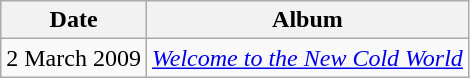<table class="wikitable">
<tr>
<th>Date</th>
<th>Album</th>
</tr>
<tr>
<td>2 March 2009</td>
<td align="center"><em><a href='#'>Welcome to the New Cold World</a></em></td>
</tr>
</table>
